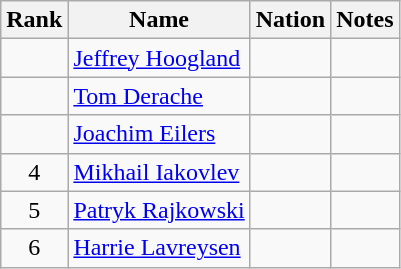<table class="wikitable sortable" style="text-align:center">
<tr>
<th>Rank</th>
<th>Name</th>
<th>Nation</th>
<th>Notes</th>
</tr>
<tr>
<td></td>
<td align=left><a href='#'>Jeffrey Hoogland</a></td>
<td align=left></td>
<td></td>
</tr>
<tr>
<td></td>
<td align=left><a href='#'>Tom Derache</a></td>
<td align=left></td>
<td></td>
</tr>
<tr>
<td></td>
<td align=left><a href='#'>Joachim Eilers</a></td>
<td align=left></td>
<td></td>
</tr>
<tr>
<td>4</td>
<td align=left><a href='#'>Mikhail Iakovlev</a></td>
<td align=left></td>
<td></td>
</tr>
<tr>
<td>5</td>
<td align=left><a href='#'>Patryk Rajkowski</a></td>
<td align=left></td>
<td></td>
</tr>
<tr>
<td>6</td>
<td align=left><a href='#'>Harrie Lavreysen</a></td>
<td align=left></td>
<td></td>
</tr>
</table>
